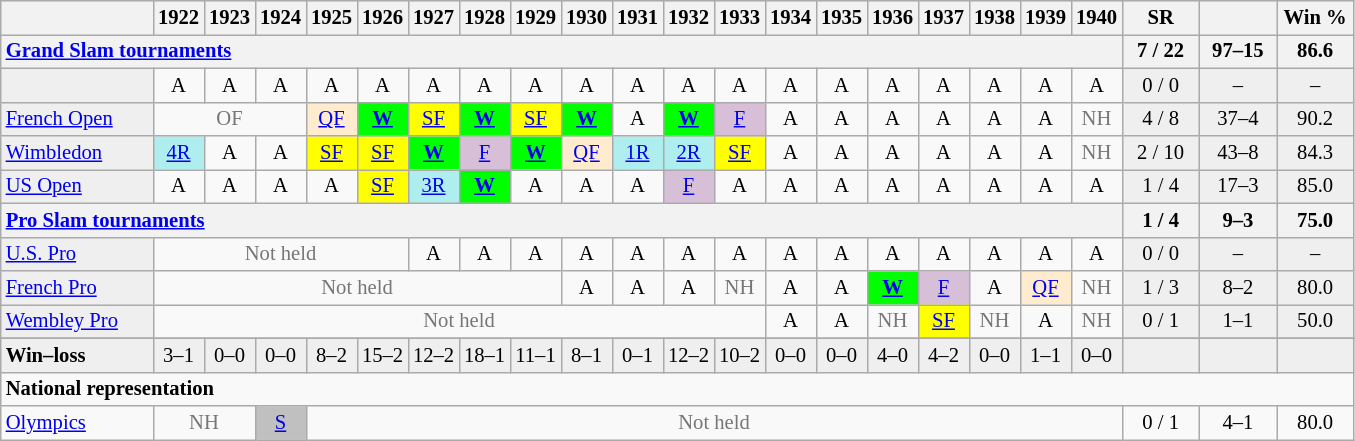<table class=wikitable style=font-size:86%;text-align:center>
<tr style="background:#efefef;">
<th style="width:95px;"></th>
<th>1922</th>
<th>1923</th>
<th>1924</th>
<th>1925</th>
<th>1926</th>
<th>1927</th>
<th>1928</th>
<th>1929</th>
<th>1930</th>
<th>1931</th>
<th>1932</th>
<th>1933</th>
<th>1934</th>
<th>1935</th>
<th>1936</th>
<th>1937</th>
<th>1938</th>
<th>1939</th>
<th>1940</th>
<th style="width:45px;">SR</th>
<th style="width:45px;"></th>
<th style="width:45px;">Win %</th>
</tr>
<tr>
<th style="text-align:left;" colspan=20><a href='#'>Grand Slam tournaments</a></th>
<th>7 / 22</th>
<th>97–15</th>
<th>86.6</th>
</tr>
<tr>
<td style="text-align:left;" bgcolor=efefef></td>
<td>A</td>
<td>A</td>
<td>A</td>
<td>A</td>
<td>A</td>
<td>A</td>
<td>A</td>
<td>A</td>
<td>A</td>
<td>A</td>
<td>A</td>
<td>A</td>
<td>A</td>
<td>A</td>
<td>A</td>
<td>A</td>
<td>A</td>
<td>A</td>
<td>A</td>
<td bgcolor=efefef>0 / 0</td>
<td bgcolor=efefef>–</td>
<td bgcolor=efefef>–</td>
</tr>
<tr>
<td style="text-align:left;" bgcolor=efefef><a href='#'>French Open</a></td>
<td colspan=3 style=color:#767676>OF</td>
<td bgcolor=ffebcd><a href='#'>QF</a></td>
<td bgcolor=lime><strong><a href='#'>W</a></strong></td>
<td bgcolor=yellow><a href='#'>SF</a></td>
<td bgcolor=lime><strong><a href='#'>W</a></strong></td>
<td bgcolor=yellow><a href='#'>SF</a></td>
<td bgcolor=lime><strong><a href='#'>W</a></strong></td>
<td>A</td>
<td bgcolor=lime><strong><a href='#'>W</a></strong></td>
<td bgcolor=thistle><a href='#'>F</a></td>
<td>A</td>
<td>A</td>
<td>A</td>
<td>A</td>
<td>A</td>
<td>A</td>
<td style=color:#767676>NH</td>
<td bgcolor=efefef>4 / 8</td>
<td bgcolor=efefef>37–4</td>
<td bgcolor=efefef>90.2</td>
</tr>
<tr>
<td style="text-align:left;" bgcolor=efefef><a href='#'>Wimbledon</a></td>
<td bgcolor=afeeee><a href='#'>4R</a></td>
<td>A</td>
<td>A</td>
<td bgcolor=yellow><a href='#'>SF</a></td>
<td bgcolor=yellow><a href='#'>SF</a></td>
<td bgcolor=lime><strong><a href='#'>W</a></strong></td>
<td bgcolor=thistle><a href='#'>F</a></td>
<td bgcolor=lime><strong><a href='#'>W</a></strong></td>
<td bgcolor=ffebcd><a href='#'>QF</a></td>
<td bgcolor=afeeee><a href='#'>1R</a></td>
<td bgcolor=afeeee><a href='#'>2R</a></td>
<td bgcolor=yellow><a href='#'>SF</a></td>
<td>A</td>
<td>A</td>
<td>A</td>
<td>A</td>
<td>A</td>
<td>A</td>
<td style=color:#767676>NH</td>
<td bgcolor=efefef>2 / 10</td>
<td bgcolor=efefef>43–8</td>
<td bgcolor=efefef>84.3</td>
</tr>
<tr>
<td style="text-align:left;" bgcolor=efefef><a href='#'>US Open</a></td>
<td>A</td>
<td>A</td>
<td>A</td>
<td>A</td>
<td bgcolor=yellow><a href='#'>SF</a></td>
<td bgcolor=afeeee><a href='#'>3R</a></td>
<td bgcolor=lime><strong><a href='#'>W</a></strong></td>
<td>A</td>
<td>A</td>
<td>A</td>
<td bgcolor=thistle><a href='#'>F</a></td>
<td>A</td>
<td>A</td>
<td>A</td>
<td>A</td>
<td>A</td>
<td>A</td>
<td>A</td>
<td>A</td>
<td bgcolor=efefef>1 / 4</td>
<td bgcolor=efefef>17–3</td>
<td bgcolor=efefef>85.0</td>
</tr>
<tr>
<th style="text-align:left;" colspan=20><a href='#'>Pro Slam tournaments</a></th>
<th>1 / 4</th>
<th>9–3</th>
<th>75.0</th>
</tr>
<tr>
<td style="text-align:left;" bgcolor=efefef><a href='#'>U.S. Pro</a></td>
<td colspan=5 style=color:#767676>Not held</td>
<td>A</td>
<td>A</td>
<td>A</td>
<td>A</td>
<td>A</td>
<td>A</td>
<td>A</td>
<td>A</td>
<td>A</td>
<td>A</td>
<td>A</td>
<td>A</td>
<td>A</td>
<td>A</td>
<td bgcolor=efefef>0 / 0</td>
<td bgcolor=efefef>–</td>
<td bgcolor=efefef>–</td>
</tr>
<tr>
<td style="text-align:left;" bgcolor=efefef><a href='#'>French Pro</a></td>
<td colspan=8 style=color:#767676>Not held</td>
<td>A</td>
<td>A</td>
<td>A</td>
<td style=color:#767676>NH</td>
<td>A</td>
<td>A</td>
<td bgcolor=lime><strong><a href='#'>W</a></strong></td>
<td bgcolor=thistle><a href='#'>F</a></td>
<td>A</td>
<td bgcolor=ffebcd><a href='#'>QF</a></td>
<td style=color:#767676>NH</td>
<td bgcolor=efefef>1 / 3</td>
<td bgcolor=efefef>8–2</td>
<td bgcolor=efefef>80.0</td>
</tr>
<tr>
<td style="text-align:left;" bgcolor=efefef><a href='#'>Wembley Pro</a></td>
<td colspan=12 style=color:#767676>Not held</td>
<td>A</td>
<td>A</td>
<td style=color:#767676>NH</td>
<td bgcolor=yellow><a href='#'>SF</a></td>
<td style=color:#767676>NH</td>
<td>A</td>
<td style=color:#767676>NH</td>
<td bgcolor=efefef>0 / 1</td>
<td bgcolor=efefef>1–1</td>
<td bgcolor=efefef>50.0</td>
</tr>
<tr>
</tr>
<tr style="background:#efefef;">
<td style="text-align:left;" bgcolor=efefef><strong>Win–loss</strong></td>
<td>3–1</td>
<td>0–0</td>
<td>0–0</td>
<td>8–2</td>
<td>15–2</td>
<td>12–2</td>
<td>18–1</td>
<td>11–1</td>
<td>8–1</td>
<td>0–1</td>
<td>12–2</td>
<td>10–2</td>
<td>0–0</td>
<td>0–0</td>
<td>4–0</td>
<td>4–2</td>
<td>0–0</td>
<td>1–1</td>
<td>0–0</td>
<td bgcolor=efefef></td>
<td bgcolor=efefef></td>
<td bgcolor=efefef></td>
</tr>
<tr>
<td colspan="23" align="left"><strong>National representation</strong></td>
</tr>
<tr>
<td align=left><a href='#'>Olympics</a></td>
<td colspan=2 style=color:#767676>NH</td>
<td bgcolor=silver><a href='#'>S</a></td>
<td colspan=16 style=color:#767676>Not held</td>
<td>0 / 1</td>
<td>4–1</td>
<td>80.0</td>
</tr>
</table>
